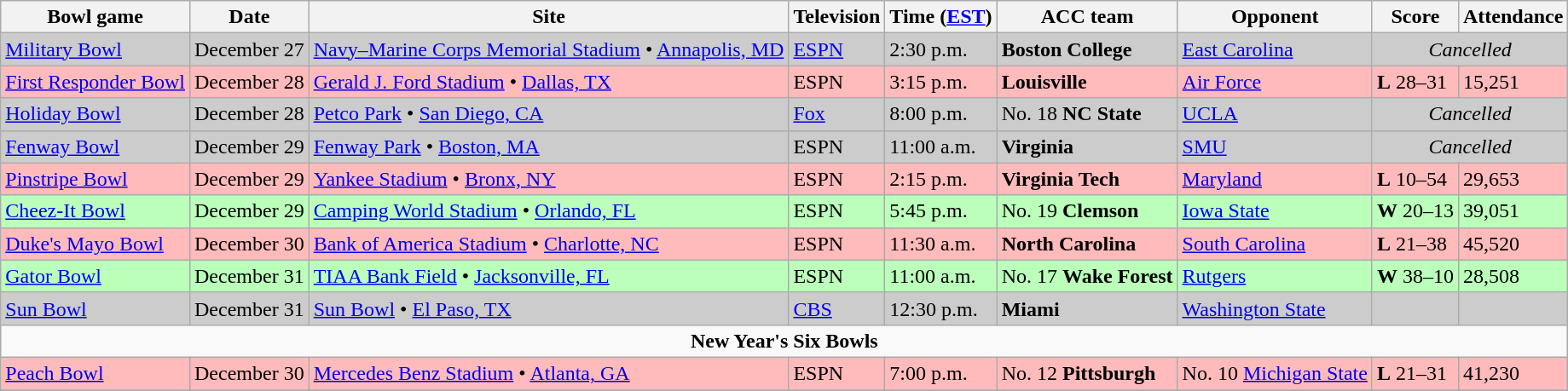<table class="wikitable">
<tr>
<th>Bowl game</th>
<th>Date</th>
<th>Site</th>
<th>Television</th>
<th>Time (<a href='#'>EST</a>)</th>
<th>ACC team</th>
<th>Opponent</th>
<th>Score</th>
<th>Attendance</th>
</tr>
<tr style="background:#ccc;">
<td><a href='#'>Military Bowl</a></td>
<td>December 27</td>
<td><a href='#'>Navy–Marine Corps Memorial Stadium</a> • <a href='#'>Annapolis, MD</a></td>
<td><a href='#'>ESPN</a></td>
<td>2:30 p.m.</td>
<td><strong>Boston College</strong></td>
<td><a href='#'>East Carolina</a></td>
<td colspan=2 style="text-align:center;"><em>Cancelled</em></td>
</tr>
<tr style="background:#fbb;">
<td><a href='#'>First Responder Bowl</a></td>
<td>December 28</td>
<td><a href='#'>Gerald J. Ford Stadium</a> • <a href='#'>Dallas, TX</a></td>
<td>ESPN</td>
<td>3:15 p.m.</td>
<td><strong>Louisville</strong></td>
<td><a href='#'>Air Force</a></td>
<td><strong>L</strong> 28–31</td>
<td>15,251</td>
</tr>
<tr style="background:#ccc;">
<td><a href='#'>Holiday Bowl</a></td>
<td>December 28</td>
<td><a href='#'>Petco Park</a> • <a href='#'>San Diego, CA</a></td>
<td><a href='#'>Fox</a></td>
<td>8:00 p.m.</td>
<td>No. 18 <strong>NC State</strong></td>
<td><a href='#'>UCLA</a></td>
<td colspan=2 style="text-align:center;"><em>Cancelled</em></td>
</tr>
<tr style="background:#ccc;">
<td><a href='#'>Fenway Bowl</a></td>
<td>December 29</td>
<td><a href='#'>Fenway Park</a> • <a href='#'>Boston, MA</a></td>
<td>ESPN</td>
<td>11:00 a.m.</td>
<td><strong>Virginia</strong></td>
<td><a href='#'>SMU</a></td>
<td colspan=2 style="text-align:center;"><em>Cancelled</em></td>
</tr>
<tr style="background:#fbb;">
<td><a href='#'>Pinstripe Bowl</a></td>
<td>December 29</td>
<td><a href='#'>Yankee Stadium</a> • <a href='#'>Bronx, NY</a></td>
<td>ESPN</td>
<td>2:15 p.m.</td>
<td><strong>Virginia Tech</strong></td>
<td><a href='#'>Maryland</a></td>
<td><strong>L</strong> 10–54</td>
<td>29,653</td>
</tr>
<tr style="background:#bfb;">
<td><a href='#'>Cheez-It Bowl</a></td>
<td>December 29</td>
<td><a href='#'>Camping World Stadium</a> • <a href='#'>Orlando, FL</a></td>
<td>ESPN</td>
<td>5:45 p.m.</td>
<td>No. 19 <strong>Clemson</strong></td>
<td><a href='#'>Iowa State</a></td>
<td><strong>W</strong> 20–13</td>
<td>39,051</td>
</tr>
<tr style="background:#fbb;">
<td><a href='#'>Duke's Mayo Bowl</a></td>
<td>December 30</td>
<td><a href='#'>Bank of America Stadium</a> • <a href='#'>Charlotte, NC</a></td>
<td>ESPN</td>
<td>11:30 a.m.</td>
<td><strong>North Carolina</strong></td>
<td><a href='#'>South Carolina</a></td>
<td><strong>L</strong> 21–38</td>
<td>45,520</td>
</tr>
<tr style="background:#bfb;">
<td><a href='#'>Gator Bowl</a></td>
<td>December 31</td>
<td><a href='#'>TIAA Bank Field</a> • <a href='#'>Jacksonville, FL</a></td>
<td>ESPN</td>
<td>11:00 a.m.</td>
<td>No. 17 <strong>Wake Forest</strong></td>
<td><a href='#'>Rutgers</a></td>
<td><strong>W</strong> 38–10</td>
<td>28,508</td>
</tr>
<tr style="background:#ccc;">
<td><a href='#'>Sun Bowl</a></td>
<td>December 31</td>
<td><a href='#'>Sun Bowl</a> • <a href='#'>El Paso, TX</a></td>
<td><a href='#'>CBS</a></td>
<td>12:30 p.m.</td>
<td><strong>Miami</strong></td>
<td><a href='#'>Washington State</a></td>
<td></td>
<td></td>
</tr>
<tr>
<td colspan="9" style="text-align:center;"><strong>New Year's Six Bowls</strong></td>
</tr>
<tr style="background:#fbb;">
<td><a href='#'>Peach Bowl</a></td>
<td>December 30</td>
<td><a href='#'>Mercedes Benz Stadium</a> • <a href='#'>Atlanta, GA</a></td>
<td>ESPN</td>
<td>7:00 p.m.</td>
<td>No. 12 <strong>Pittsburgh</strong></td>
<td>No. 10 <a href='#'>Michigan State</a></td>
<td><strong>L</strong> 21–31</td>
<td>41,230</td>
</tr>
<tr>
</tr>
</table>
